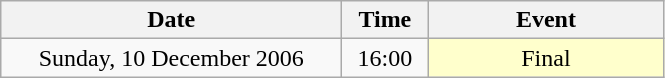<table class = "wikitable" style="text-align:center;">
<tr>
<th width=220>Date</th>
<th width=50>Time</th>
<th width=150>Event</th>
</tr>
<tr>
<td>Sunday, 10 December 2006</td>
<td>16:00</td>
<td bgcolor=ffffcc>Final</td>
</tr>
</table>
